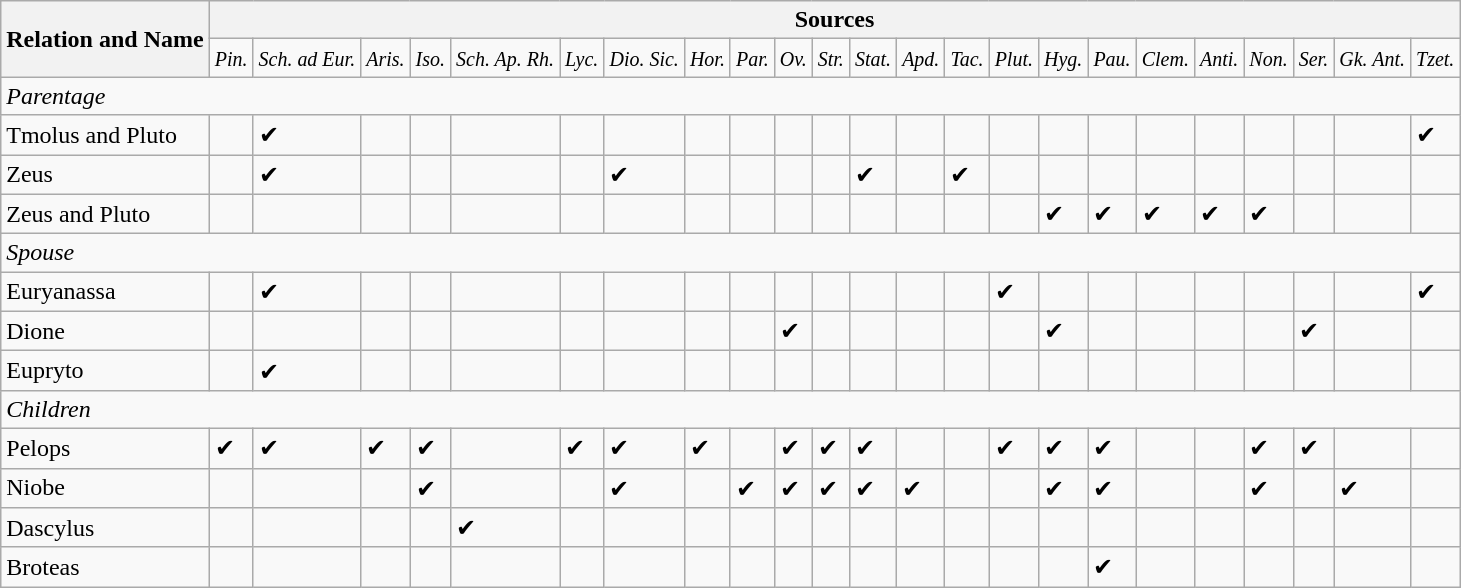<table class="wikitable mw-collapsible mw-collapsed">
<tr>
<th rowspan="2">Relation and Name</th>
<th colspan="23">Sources</th>
</tr>
<tr>
<td><em><small>Pin.</small></em></td>
<td><small><em>Sch. ad Eur.</em></small></td>
<td><em><small>Aris.</small></em></td>
<td><em><small>Iso.</small></em></td>
<td><em><small>Sch. Ap. Rh.</small></em></td>
<td><em><small>Lyc.</small></em></td>
<td><em><small>Dio. Sic.</small></em></td>
<td><em><small>Hor.</small></em></td>
<td><em><small>Par.</small></em></td>
<td><em><small>Ov.</small></em></td>
<td><em><small>Str.</small></em></td>
<td><em><small>Stat.</small></em></td>
<td><em><small>Apd.</small></em></td>
<td><em><small>Tac.</small></em></td>
<td><em><small>Plut.</small></em></td>
<td><em><small>Hyg.</small></em></td>
<td><em><small>Pau.</small></em></td>
<td><em><small>Clem.</small></em></td>
<td><em><small>Anti.</small></em></td>
<td><em><small>Non.</small></em></td>
<td><em><small>Ser.</small></em></td>
<td><em><small>Gk. Ant.</small></em></td>
<td><em><small>Tzet.</small></em></td>
</tr>
<tr>
<td colspan="24"><em>Parentage</em></td>
</tr>
<tr>
<td>Tmolus and Pluto</td>
<td></td>
<td>✔</td>
<td></td>
<td></td>
<td></td>
<td></td>
<td></td>
<td></td>
<td></td>
<td></td>
<td></td>
<td></td>
<td></td>
<td></td>
<td></td>
<td></td>
<td></td>
<td></td>
<td></td>
<td></td>
<td></td>
<td></td>
<td>✔</td>
</tr>
<tr>
<td>Zeus</td>
<td></td>
<td>✔</td>
<td></td>
<td></td>
<td></td>
<td></td>
<td>✔</td>
<td></td>
<td></td>
<td></td>
<td></td>
<td>✔</td>
<td></td>
<td>✔</td>
<td></td>
<td></td>
<td></td>
<td></td>
<td></td>
<td></td>
<td></td>
<td></td>
<td></td>
</tr>
<tr>
<td>Zeus and Pluto</td>
<td></td>
<td></td>
<td></td>
<td></td>
<td></td>
<td></td>
<td></td>
<td></td>
<td></td>
<td></td>
<td></td>
<td></td>
<td></td>
<td></td>
<td></td>
<td>✔</td>
<td>✔</td>
<td>✔</td>
<td>✔</td>
<td>✔</td>
<td></td>
<td></td>
<td></td>
</tr>
<tr>
<td colspan="24"><em>Spouse</em></td>
</tr>
<tr>
<td>Euryanassa</td>
<td></td>
<td>✔</td>
<td></td>
<td></td>
<td></td>
<td></td>
<td></td>
<td></td>
<td></td>
<td></td>
<td></td>
<td></td>
<td></td>
<td></td>
<td>✔</td>
<td></td>
<td></td>
<td></td>
<td></td>
<td></td>
<td></td>
<td></td>
<td>✔</td>
</tr>
<tr>
<td>Dione</td>
<td></td>
<td></td>
<td></td>
<td></td>
<td></td>
<td></td>
<td></td>
<td></td>
<td></td>
<td>✔</td>
<td></td>
<td></td>
<td></td>
<td></td>
<td></td>
<td>✔</td>
<td></td>
<td></td>
<td></td>
<td></td>
<td>✔</td>
<td></td>
<td></td>
</tr>
<tr>
<td>Eupryto</td>
<td></td>
<td>✔</td>
<td></td>
<td></td>
<td></td>
<td></td>
<td></td>
<td></td>
<td></td>
<td></td>
<td></td>
<td></td>
<td></td>
<td></td>
<td></td>
<td></td>
<td></td>
<td></td>
<td></td>
<td></td>
<td></td>
<td></td>
<td></td>
</tr>
<tr>
<td colspan="24"><em>Children</em></td>
</tr>
<tr>
<td>Pelops</td>
<td>✔</td>
<td>✔</td>
<td>✔</td>
<td>✔</td>
<td></td>
<td>✔</td>
<td>✔</td>
<td>✔</td>
<td></td>
<td>✔</td>
<td>✔</td>
<td>✔</td>
<td></td>
<td></td>
<td>✔</td>
<td>✔</td>
<td>✔</td>
<td></td>
<td></td>
<td>✔</td>
<td>✔</td>
<td></td>
<td></td>
</tr>
<tr>
<td>Niobe</td>
<td></td>
<td></td>
<td></td>
<td>✔</td>
<td></td>
<td></td>
<td>✔</td>
<td></td>
<td>✔</td>
<td>✔</td>
<td>✔</td>
<td>✔</td>
<td>✔</td>
<td></td>
<td></td>
<td>✔</td>
<td>✔</td>
<td></td>
<td></td>
<td>✔</td>
<td></td>
<td>✔</td>
<td></td>
</tr>
<tr>
<td>Dascylus</td>
<td></td>
<td></td>
<td></td>
<td></td>
<td>✔</td>
<td></td>
<td></td>
<td></td>
<td></td>
<td></td>
<td></td>
<td></td>
<td></td>
<td></td>
<td></td>
<td></td>
<td></td>
<td></td>
<td></td>
<td></td>
<td></td>
<td></td>
<td></td>
</tr>
<tr>
<td>Broteas</td>
<td></td>
<td></td>
<td></td>
<td></td>
<td></td>
<td></td>
<td></td>
<td></td>
<td></td>
<td></td>
<td></td>
<td></td>
<td></td>
<td></td>
<td></td>
<td></td>
<td>✔</td>
<td></td>
<td></td>
<td></td>
<td></td>
<td></td>
<td></td>
</tr>
</table>
